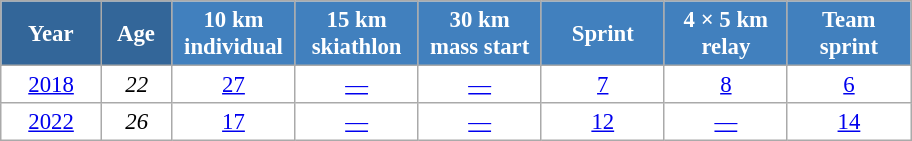<table class="wikitable" style="font-size:95%; text-align:center; border:grey solid 1px; border-collapse:collapse; background:#ffffff;">
<tr>
<th style="background-color:#369; color:white; width:60px;"> Year </th>
<th style="background-color:#369; color:white; width:40px;"> Age </th>
<th style="background-color:#4180be; color:white; width:75px;"> 10 km <br> individual </th>
<th style="background-color:#4180be; color:white; width:75px;"> 15 km <br> skiathlon </th>
<th style="background-color:#4180be; color:white; width:75px;"> 30 km <br> mass start </th>
<th style="background-color:#4180be; color:white; width:75px;"> Sprint </th>
<th style="background-color:#4180be; color:white; width:75px;"> 4 × 5 km <br> relay </th>
<th style="background-color:#4180be; color:white; width:75px;"> Team <br> sprint </th>
</tr>
<tr>
<td><a href='#'>2018</a></td>
<td><em>22</em></td>
<td><a href='#'>27</a></td>
<td><a href='#'>—</a></td>
<td><a href='#'>—</a></td>
<td><a href='#'>7</a></td>
<td><a href='#'>8</a></td>
<td><a href='#'>6</a></td>
</tr>
<tr>
<td><a href='#'>2022</a></td>
<td><em>26</em></td>
<td><a href='#'>17</a></td>
<td><a href='#'>—</a></td>
<td><a href='#'>—</a></td>
<td><a href='#'>12</a></td>
<td><a href='#'>—</a></td>
<td><a href='#'>14</a></td>
</tr>
</table>
